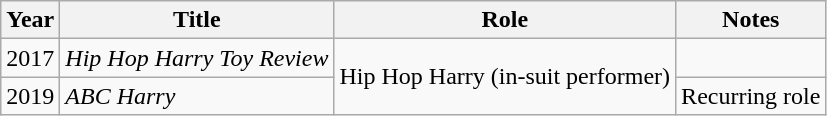<table class="wikitable sortable">
<tr>
<th>Year</th>
<th>Title</th>
<th>Role</th>
<th>Notes</th>
</tr>
<tr>
<td>2017</td>
<td><em>Hip Hop Harry Toy Review</em></td>
<td rowspan="2">Hip Hop Harry (in-suit performer)</td>
<td></td>
</tr>
<tr>
<td>2019</td>
<td><em>ABC Harry</em></td>
<td>Recurring role</td>
</tr>
</table>
